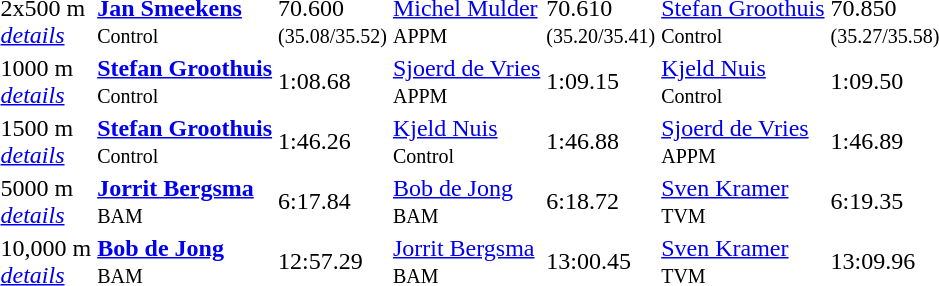<table>
<tr>
<td>2x500 m<br><a href='#'><em>details</em></a></td>
<td><strong><a href='#'>Jan Smeekens</a></strong><br><small>Control</small></td>
<td>70.600<br><small>(35.08/35.52)</small></td>
<td><a href='#'>Michel Mulder</a><br><small>APPM</small></td>
<td>70.610<br><small>(35.20/35.41)</small></td>
<td><a href='#'>Stefan Groothuis</a><br><small>Control</small></td>
<td>70.850<br><small>(35.27/35.58)</small></td>
</tr>
<tr>
<td>1000 m<br><a href='#'><em>details</em></a></td>
<td><strong><a href='#'>Stefan Groothuis</a></strong><br><small>Control</small></td>
<td>1:08.68</td>
<td><a href='#'>Sjoerd de Vries</a><br><small>APPM</small></td>
<td>1:09.15</td>
<td><a href='#'>Kjeld Nuis</a><br><small>Control</small></td>
<td>1:09.50</td>
</tr>
<tr>
<td>1500 m<br><a href='#'><em>details</em></a></td>
<td><strong><a href='#'>Stefan Groothuis</a></strong><br><small>Control</small></td>
<td>1:46.26</td>
<td><a href='#'>Kjeld Nuis</a><br><small>Control</small></td>
<td>1:46.88</td>
<td><a href='#'>Sjoerd de Vries</a><br><small>APPM</small></td>
<td>1:46.89</td>
</tr>
<tr>
<td>5000 m<br><a href='#'><em>details</em></a></td>
<td><strong><a href='#'>Jorrit Bergsma</a></strong><br><small>BAM</small></td>
<td>6:17.84</td>
<td><a href='#'>Bob de Jong</a><br><small>BAM</small></td>
<td>6:18.72</td>
<td><a href='#'>Sven Kramer</a><br><small>TVM</small></td>
<td>6:19.35</td>
</tr>
<tr>
<td>10,000 m<br><a href='#'><em>details</em></a></td>
<td><strong><a href='#'>Bob de Jong</a></strong><br><small>BAM</small></td>
<td>12:57.29</td>
<td><a href='#'>Jorrit Bergsma</a> <br><small>BAM</small></td>
<td>13:00.45</td>
<td><a href='#'>Sven Kramer</a><br><small>TVM</small></td>
<td>13:09.96</td>
</tr>
</table>
